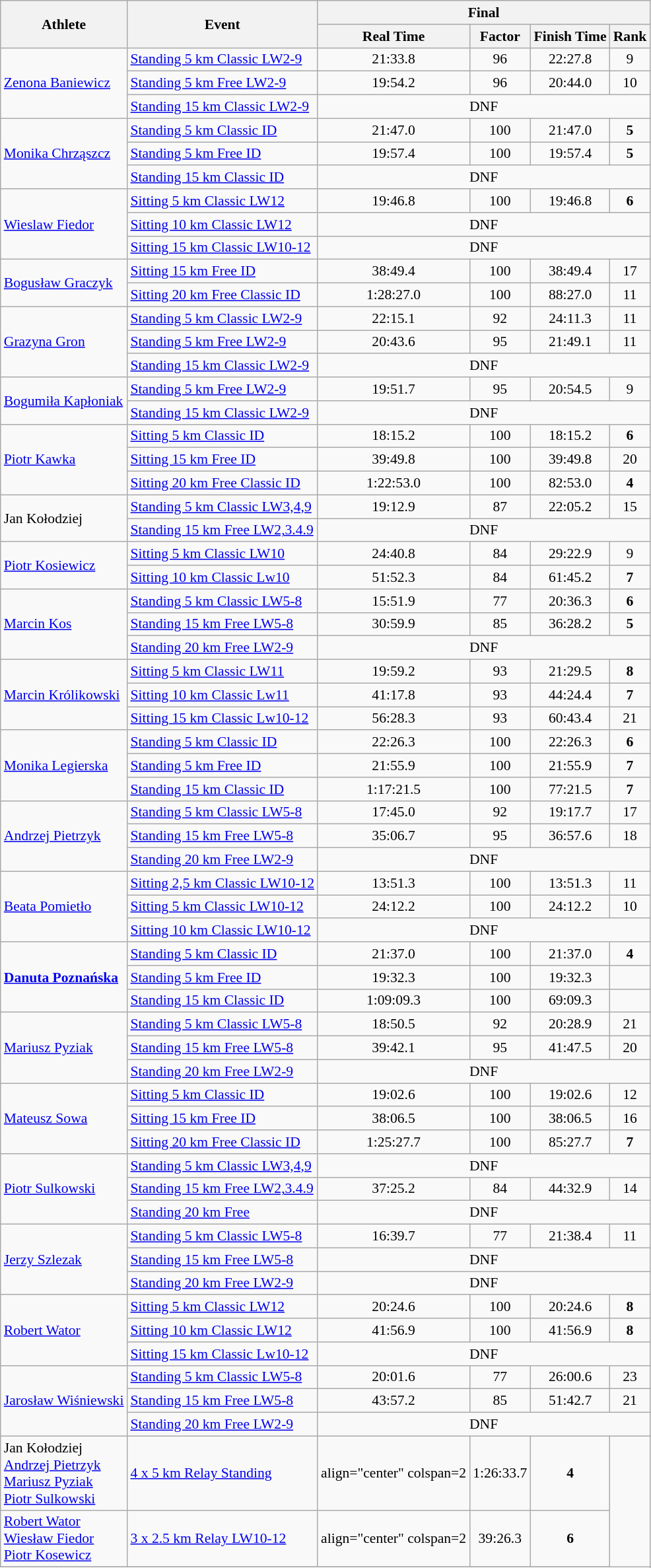<table class="wikitable" style="font-size:90%">
<tr>
<th rowspan="2">Athlete</th>
<th rowspan="2">Event</th>
<th colspan="4">Final</th>
</tr>
<tr>
<th>Real Time</th>
<th>Factor</th>
<th>Finish Time</th>
<th>Rank</th>
</tr>
<tr>
<td rowspan=3><a href='#'>Zenona Baniewicz</a></td>
<td rowspan=1><a href='#'>Standing 5 km Classic LW2-9</a></td>
<td align="center">21:33.8</td>
<td align="center">96</td>
<td align="center">22:27.8</td>
<td align="center">9</td>
</tr>
<tr>
<td rowspan=1><a href='#'>Standing 5 km Free LW2-9</a></td>
<td align="center">19:54.2</td>
<td align="center">96</td>
<td align="center">20:44.0</td>
<td align="center">10</td>
</tr>
<tr>
<td rowspan=1><a href='#'>Standing 15 km Classic LW2-9</a></td>
<td align="center" colspan=4>DNF</td>
</tr>
<tr>
<td rowspan=3><a href='#'>Monika Chrząszcz</a></td>
<td rowspan=1><a href='#'>Standing 5 km Classic ID</a></td>
<td align="center">21:47.0</td>
<td align="center">100</td>
<td align="center">21:47.0</td>
<td align="center"><strong>5</strong></td>
</tr>
<tr>
<td rowspan=1><a href='#'>Standing 5 km Free ID</a></td>
<td align="center">19:57.4</td>
<td align="center">100</td>
<td align="center">19:57.4</td>
<td align="center"><strong>5</strong></td>
</tr>
<tr>
<td rowspan=1><a href='#'>Standing 15 km Classic ID</a></td>
<td align="center" colspan=4>DNF</td>
</tr>
<tr>
<td rowspan=3><a href='#'>Wieslaw Fiedor</a></td>
<td rowspan=1><a href='#'>Sitting 5 km Classic LW12</a></td>
<td align="center">19:46.8</td>
<td align="center">100</td>
<td align="center">19:46.8</td>
<td align="center"><strong>6</strong></td>
</tr>
<tr>
<td rowspan=1><a href='#'>Sitting 10 km Classic LW12</a></td>
<td align="center" colspan=4>DNF</td>
</tr>
<tr>
<td rowspan=1><a href='#'>Sitting 15 km Classic LW10-12</a></td>
<td align="center" colspan=4>DNF</td>
</tr>
<tr>
<td rowspan=2><a href='#'>Bogusław Graczyk</a></td>
<td rowspan=1><a href='#'>Sitting 15 km Free ID</a></td>
<td align="center">38:49.4</td>
<td align="center">100</td>
<td align="center">38:49.4</td>
<td align="center">17</td>
</tr>
<tr>
<td rowspan=1><a href='#'>Sitting 20 km Free Classic ID</a></td>
<td align="center">1:28:27.0</td>
<td align="center">100</td>
<td align="center">88:27.0</td>
<td align="center">11</td>
</tr>
<tr>
<td rowspan=3><a href='#'>Grazyna Gron</a></td>
<td rowspan=1><a href='#'>Standing 5 km Classic LW2-9</a></td>
<td align="center">22:15.1</td>
<td align="center">92</td>
<td align="center">24:11.3</td>
<td align="center">11</td>
</tr>
<tr>
<td rowspan=1><a href='#'>Standing 5 km Free LW2-9</a></td>
<td align="center">20:43.6</td>
<td align="center">95</td>
<td align="center">21:49.1</td>
<td align="center">11</td>
</tr>
<tr>
<td rowspan=1><a href='#'>Standing 15 km Classic LW2-9</a></td>
<td align="center" colspan=4>DNF</td>
</tr>
<tr>
<td rowspan=2><a href='#'>Bogumiła Kapłoniak</a></td>
<td rowspan=1><a href='#'>Standing 5 km Free LW2-9</a></td>
<td align="center">19:51.7</td>
<td align="center">95</td>
<td align="center">20:54.5</td>
<td align="center">9</td>
</tr>
<tr>
<td rowspan=1><a href='#'>Standing 15 km Classic LW2-9</a></td>
<td align="center" colspan=4>DNF</td>
</tr>
<tr>
<td rowspan=3><a href='#'>Piotr Kawka</a></td>
<td rowspan=1><a href='#'>Sitting 5 km Classic ID</a></td>
<td align="center">18:15.2</td>
<td align="center">100</td>
<td align="center">18:15.2</td>
<td align="center"><strong>6</strong></td>
</tr>
<tr>
<td rowspan=1><a href='#'>Sitting 15 km Free ID</a></td>
<td align="center">39:49.8</td>
<td align="center">100</td>
<td align="center">39:49.8</td>
<td align="center">20</td>
</tr>
<tr>
<td rowspan=1><a href='#'>Sitting 20 km Free Classic ID</a></td>
<td align="center">1:22:53.0</td>
<td align="center">100</td>
<td align="center">82:53.0</td>
<td align="center"><strong>4</strong></td>
</tr>
<tr>
<td rowspan=2>Jan Kołodziej</td>
<td rowspan=1><a href='#'>Standing 5 km Classic LW3,4,9</a></td>
<td align="center">19:12.9</td>
<td align="center">87</td>
<td align="center">22:05.2</td>
<td align="center">15</td>
</tr>
<tr>
<td rowspan=1><a href='#'>Standing 15 km Free LW2,3.4.9</a></td>
<td align="center" colspan=4>DNF</td>
</tr>
<tr>
<td rowspan=2><a href='#'>Piotr Kosiewicz</a></td>
<td rowspan=1><a href='#'>Sitting 5 km Classic LW10</a></td>
<td align="center">24:40.8</td>
<td align="center">84</td>
<td align="center">29:22.9</td>
<td align="center">9</td>
</tr>
<tr>
<td rowspan=1><a href='#'>Sitting 10 km Classic Lw10</a></td>
<td align="center">51:52.3</td>
<td align="center">84</td>
<td align="center">61:45.2</td>
<td align="center"><strong>7</strong></td>
</tr>
<tr>
<td rowspan=3><a href='#'>Marcin Kos</a></td>
<td rowspan=1><a href='#'>Standing 5 km Classic LW5-8</a></td>
<td align="center">15:51.9</td>
<td align="center">77</td>
<td align="center">20:36.3</td>
<td align="center"><strong>6</strong></td>
</tr>
<tr>
<td rowspan=1><a href='#'>Standing 15 km Free LW5-8</a></td>
<td align="center">30:59.9</td>
<td align="center">85</td>
<td align="center">36:28.2</td>
<td align="center"><strong>5</strong></td>
</tr>
<tr>
<td rowspan=1><a href='#'>Standing 20 km Free LW2-9</a></td>
<td align="center" colspan=4>DNF</td>
</tr>
<tr>
<td rowspan=3><a href='#'>Marcin Królikowski</a></td>
<td rowspan=1><a href='#'>Sitting 5 km Classic LW11</a></td>
<td align="center">19:59.2</td>
<td align="center">93</td>
<td align="center">21:29.5</td>
<td align="center"><strong>8</strong></td>
</tr>
<tr>
<td rowspan=1><a href='#'>Sitting 10 km Classic Lw11</a></td>
<td align="center">41:17.8</td>
<td align="center">93</td>
<td align="center">44:24.4</td>
<td align="center"><strong>7</strong></td>
</tr>
<tr>
<td rowspan=1><a href='#'>Sitting 15 km Classic Lw10-12</a></td>
<td align="center">56:28.3</td>
<td align="center">93</td>
<td align="center">60:43.4</td>
<td align="center">21</td>
</tr>
<tr>
<td rowspan=3><a href='#'>Monika Legierska</a></td>
<td rowspan=1><a href='#'>Standing 5 km Classic ID</a></td>
<td align="center">22:26.3</td>
<td align="center">100</td>
<td align="center">22:26.3</td>
<td align="center"><strong>6</strong></td>
</tr>
<tr>
<td rowspan=1><a href='#'>Standing 5 km Free ID</a></td>
<td align="center">21:55.9</td>
<td align="center">100</td>
<td align="center">21:55.9</td>
<td align="center"><strong>7</strong></td>
</tr>
<tr>
<td rowspan=1><a href='#'>Standing 15 km Classic ID</a></td>
<td align="center">1:17:21.5</td>
<td align="center">100</td>
<td align="center">77:21.5</td>
<td align="center"><strong>7</strong></td>
</tr>
<tr>
<td rowspan=3><a href='#'>Andrzej Pietrzyk</a></td>
<td rowspan=1><a href='#'>Standing 5 km Classic LW5-8</a></td>
<td align="center">17:45.0</td>
<td align="center">92</td>
<td align="center">19:17.7</td>
<td align="center">17</td>
</tr>
<tr>
<td rowspan=1><a href='#'>Standing 15 km Free LW5-8</a></td>
<td align="center">35:06.7</td>
<td align="center">95</td>
<td align="center">36:57.6</td>
<td align="center">18</td>
</tr>
<tr>
<td rowspan=1><a href='#'>Standing 20 km Free LW2-9</a></td>
<td align="center" colspan=4>DNF</td>
</tr>
<tr>
<td rowspan=3><a href='#'>Beata Pomietło</a></td>
<td rowspan=1><a href='#'>Sitting 2,5 km Classic LW10-12</a></td>
<td align="center">13:51.3</td>
<td align="center">100</td>
<td align="center">13:51.3</td>
<td align="center">11</td>
</tr>
<tr>
<td rowspan=1><a href='#'>Sitting 5 km Classic LW10-12</a></td>
<td align="center">24:12.2</td>
<td align="center">100</td>
<td align="center">24:12.2</td>
<td align="center">10</td>
</tr>
<tr>
<td rowspan=1><a href='#'>Sitting 10 km Classic LW10-12</a></td>
<td align="center" colspan=4>DNF</td>
</tr>
<tr>
<td rowspan=3><strong><a href='#'>Danuta Poznańska</a></strong></td>
<td rowspan=1><a href='#'>Standing 5 km Classic ID</a></td>
<td align="center">21:37.0</td>
<td align="center">100</td>
<td align="center">21:37.0</td>
<td align="center"><strong>4</strong></td>
</tr>
<tr>
<td rowspan=1><a href='#'>Standing 5 km Free ID</a></td>
<td align="center">19:32.3</td>
<td align="center">100</td>
<td align="center">19:32.3</td>
<td align="center"></td>
</tr>
<tr>
<td rowspan=1><a href='#'>Standing 15 km Classic ID</a></td>
<td align="center">1:09:09.3</td>
<td align="center">100</td>
<td align="center">69:09.3</td>
<td align="center"></td>
</tr>
<tr>
<td rowspan=3><a href='#'>Mariusz Pyziak</a></td>
<td rowspan=1><a href='#'>Standing 5 km Classic LW5-8</a></td>
<td align="center">18:50.5</td>
<td align="center">92</td>
<td align="center">20:28.9</td>
<td align="center">21</td>
</tr>
<tr>
<td rowspan=1><a href='#'>Standing 15 km Free LW5-8</a></td>
<td align="center">39:42.1</td>
<td align="center">95</td>
<td align="center">41:47.5</td>
<td align="center">20</td>
</tr>
<tr>
<td rowspan=1><a href='#'>Standing 20 km Free LW2-9</a></td>
<td align="center" colspan=4>DNF</td>
</tr>
<tr>
<td rowspan=3><a href='#'>Mateusz Sowa</a></td>
<td rowspan=1><a href='#'>Sitting 5 km Classic ID</a></td>
<td align="center">19:02.6</td>
<td align="center">100</td>
<td align="center">19:02.6</td>
<td align="center">12</td>
</tr>
<tr>
<td rowspan=1><a href='#'>Sitting 15 km Free ID</a></td>
<td align="center">38:06.5</td>
<td align="center">100</td>
<td align="center">38:06.5</td>
<td align="center">16</td>
</tr>
<tr>
<td rowspan=1><a href='#'>Sitting 20 km Free Classic ID</a></td>
<td align="center">1:25:27.7</td>
<td align="center">100</td>
<td align="center">85:27.7</td>
<td align="center"><strong>7</strong></td>
</tr>
<tr>
<td rowspan=3><a href='#'>Piotr Sulkowski</a></td>
<td rowspan=1><a href='#'>Standing 5 km Classic LW3,4,9</a></td>
<td align="center" colspan=4>DNF</td>
</tr>
<tr>
<td rowspan=1><a href='#'>Standing 15 km Free LW2,3.4.9</a></td>
<td align="center">37:25.2</td>
<td align="center">84</td>
<td align="center">44:32.9</td>
<td align="center">14</td>
</tr>
<tr>
<td rowspan=1><a href='#'>Standing 20 km Free</a></td>
<td align="center" colspan=4>DNF</td>
</tr>
<tr>
<td rowspan=3><a href='#'>Jerzy Szlezak</a></td>
<td rowspan=1><a href='#'>Standing 5 km Classic LW5-8</a></td>
<td align="center">16:39.7</td>
<td align="center">77</td>
<td align="center">21:38.4</td>
<td align="center">11</td>
</tr>
<tr>
<td rowspan=1><a href='#'>Standing 15 km Free LW5-8</a></td>
<td align="center" colspan=4>DNF</td>
</tr>
<tr>
<td rowspan=1><a href='#'>Standing 20 km Free LW2-9</a></td>
<td align="center" colspan=4>DNF</td>
</tr>
<tr>
<td rowspan=3><a href='#'>Robert Wator</a></td>
<td rowspan=1><a href='#'>Sitting 5 km Classic LW12</a></td>
<td align="center">20:24.6</td>
<td align="center">100</td>
<td align="center">20:24.6</td>
<td align="center"><strong>8</strong></td>
</tr>
<tr>
<td rowspan=1><a href='#'>Sitting 10 km Classic LW12</a></td>
<td align="center">41:56.9</td>
<td align="center">100</td>
<td align="center">41:56.9</td>
<td align="center"><strong>8</strong></td>
</tr>
<tr>
<td rowspan=1><a href='#'>Sitting 15 km Classic Lw10-12</a></td>
<td align="center" colspan=4>DNF</td>
</tr>
<tr>
<td rowspan=3><a href='#'>Jarosław Wiśniewski</a></td>
<td rowspan=1><a href='#'>Standing 5 km Classic LW5-8</a></td>
<td align="center">20:01.6</td>
<td align="center">77</td>
<td align="center">26:00.6</td>
<td align="center">23</td>
</tr>
<tr>
<td rowspan=1><a href='#'>Standing 15 km Free LW5-8</a></td>
<td align="center">43:57.2</td>
<td align="center">85</td>
<td align="center">51:42.7</td>
<td align="center">21</td>
</tr>
<tr>
<td rowspan=1><a href='#'>Standing 20 km Free LW2-9</a></td>
<td align="center" colspan=4>DNF</td>
</tr>
<tr>
<td rowspan=1>Jan Kołodziej<br><a href='#'>Andrzej Pietrzyk</a><br><a href='#'>Mariusz Pyziak</a><br><a href='#'>Piotr Sulkowski</a></td>
<td rowspan=1><a href='#'>4 x 5 km Relay Standing</a></td>
<td>align="center" colspan=2 </td>
<td align="center">1:26:33.7</td>
<td align="center"><strong>4</strong></td>
</tr>
<tr>
<td rowspan=1><a href='#'>Robert Wator</a><br><a href='#'>Wiesław Fiedor</a><br><a href='#'>Piotr Kosewicz</a></td>
<td rowspan=1><a href='#'>3 x 2.5 km Relay LW10-12</a></td>
<td>align="center" colspan=2 </td>
<td align="center">39:26.3</td>
<td align="center"><strong>6</strong></td>
</tr>
<tr>
</tr>
</table>
